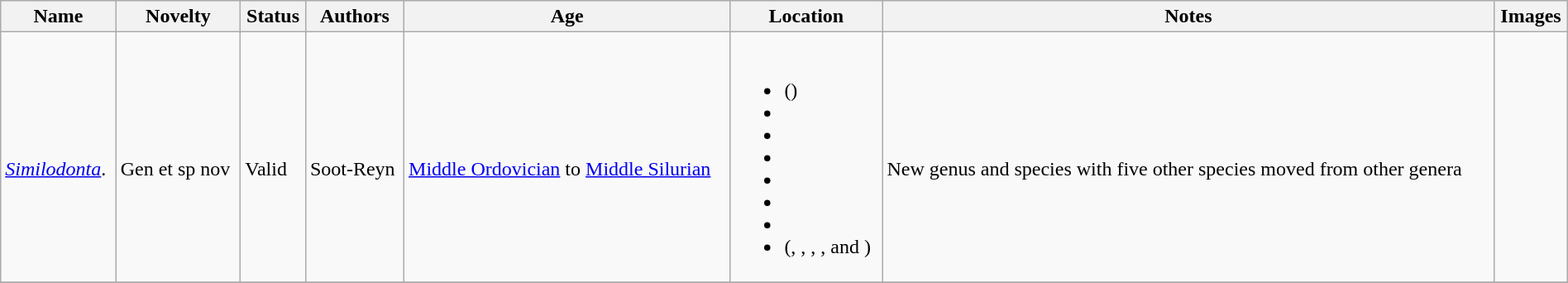<table class="wikitable sortable" align="center" width="100%">
<tr>
<th>Name</th>
<th>Novelty</th>
<th>Status</th>
<th>Authors</th>
<th>Age</th>
<th>Location</th>
<th>Notes</th>
<th>Images</th>
</tr>
<tr>
<td><br><em><a href='#'>Similodonta</a></em>.</td>
<td><br>Gen et sp nov</td>
<td><br>Valid</td>
<td><br>Soot-Reyn</td>
<td><br><a href='#'>Middle Ordovician</a> to <a href='#'>Middle Silurian</a></td>
<td><br><ul><li> ()</li><li></li><li></li><li></li><li></li><li></li><li></li><li> (, , , ,  and  )</li></ul></td>
<td><br>New genus and species with five other species moved from other genera</td>
<td></td>
</tr>
<tr>
</tr>
</table>
